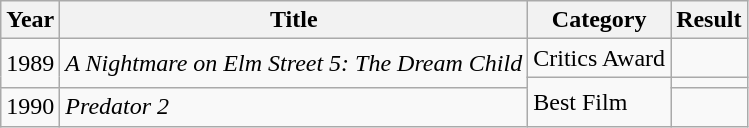<table class="wikitable">
<tr>
<th>Year</th>
<th>Title</th>
<th>Category</th>
<th>Result</th>
</tr>
<tr>
<td rowspan=2>1989</td>
<td rowspan=2><em>A Nightmare on Elm Street 5: The Dream Child</em></td>
<td>Critics Award</td>
<td></td>
</tr>
<tr>
<td rowspan=2>Best Film</td>
<td></td>
</tr>
<tr>
<td>1990</td>
<td><em>Predator 2</em></td>
<td></td>
</tr>
</table>
